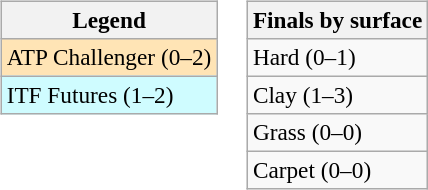<table>
<tr valign=top>
<td><br><table class=wikitable style=font-size:97%>
<tr>
<th>Legend</th>
</tr>
<tr bgcolor=moccasin>
<td>ATP Challenger (0–2)</td>
</tr>
<tr bgcolor=cffcff>
<td>ITF Futures (1–2)</td>
</tr>
</table>
</td>
<td><br><table class=wikitable style=font-size:97%>
<tr>
<th>Finals by surface</th>
</tr>
<tr>
<td>Hard (0–1)</td>
</tr>
<tr>
<td>Clay (1–3)</td>
</tr>
<tr>
<td>Grass (0–0)</td>
</tr>
<tr>
<td>Carpet (0–0)</td>
</tr>
</table>
</td>
</tr>
</table>
